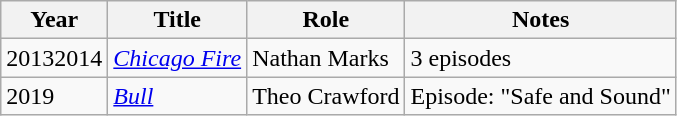<table class="wikitable sortable">
<tr>
<th>Year</th>
<th>Title</th>
<th>Role</th>
<th>Notes</th>
</tr>
<tr>
<td>20132014</td>
<td><em><a href='#'>Chicago Fire</a></em></td>
<td>Nathan Marks</td>
<td>3 episodes</td>
</tr>
<tr>
<td>2019</td>
<td><em><a href='#'>Bull</a></em></td>
<td>Theo Crawford</td>
<td>Episode: "Safe and Sound"</td>
</tr>
</table>
